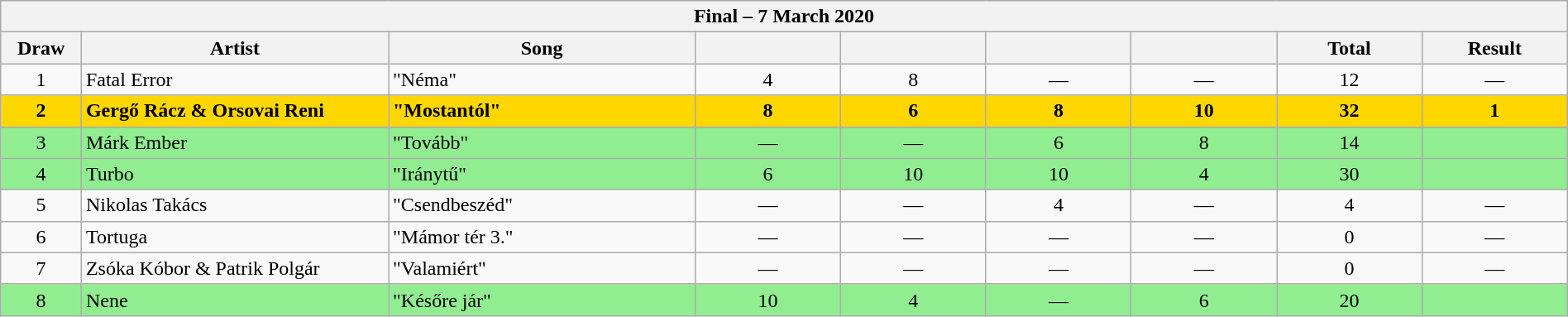<table class="sortable wikitable" width="100%" style="text-align:center;">
<tr>
<th colspan="9">Final – 7 March 2020</th>
</tr>
<tr>
<th width="5%">Draw</th>
<th width="19%">Artist</th>
<th width="19%">Song</th>
<th width="9%"><small></small></th>
<th width="9%"><small></small></th>
<th width="9%"><small></small></th>
<th width="9%"><small></small></th>
<th width="9%">Total</th>
<th width="9%">Result</th>
</tr>
<tr>
<td>1</td>
<td align="left">Fatal Error</td>
<td align="left">"Néma"</td>
<td>4</td>
<td>8</td>
<td>—</td>
<td>—</td>
<td>12</td>
<td align="center">—</td>
</tr>
<tr style="font-weight:bold;background:gold;">
<td>2</td>
<td align="left">Gergő Rácz & Orsovai Reni</td>
<td align="left">"Mostantól"</td>
<td>8</td>
<td>6</td>
<td>8</td>
<td>10</td>
<td>32</td>
<td align="center">1</td>
</tr>
<tr style="background:lightgreen;">
<td>3</td>
<td align="left">Márk Ember</td>
<td align="left">"Tovább"</td>
<td>—</td>
<td>—</td>
<td>6</td>
<td>8</td>
<td>14</td>
<td align="center"></td>
</tr>
<tr style="background:lightgreen;">
<td>4</td>
<td align="left">Turbo</td>
<td align="left">"Iránytű"</td>
<td>6</td>
<td>10</td>
<td>10</td>
<td>4</td>
<td>30</td>
<td align="center"></td>
</tr>
<tr>
<td>5</td>
<td align="left">Nikolas Takács</td>
<td align="left">"Csendbeszéd"</td>
<td>—</td>
<td>—</td>
<td>4</td>
<td>—</td>
<td>4</td>
<td align="center">—</td>
</tr>
<tr>
<td>6</td>
<td align="left">Tortuga</td>
<td align="left">"Mámor tér 3."</td>
<td>—</td>
<td>—</td>
<td>—</td>
<td>—</td>
<td>0</td>
<td align="center">—</td>
</tr>
<tr>
<td>7</td>
<td align="left">Zsóka Kóbor & Patrik Polgár</td>
<td align="left">"Valamiért"</td>
<td>—</td>
<td>—</td>
<td>—</td>
<td>—</td>
<td>0</td>
<td align="center">—</td>
</tr>
<tr style="background:lightgreen;">
<td>8</td>
<td align="left">Nene</td>
<td align="left">"Későre jár"</td>
<td>10</td>
<td>4</td>
<td>—</td>
<td>6</td>
<td>20</td>
<td align="center"></td>
</tr>
</table>
